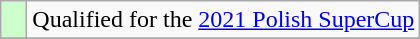<table class="wikitable" style="text-align: left;">
<tr>
<td width=10px bgcolor=#CCFFCC></td>
<td>Qualified for the <a href='#'>2021 Polish SuperCup</a></td>
</tr>
<tr>
</tr>
</table>
